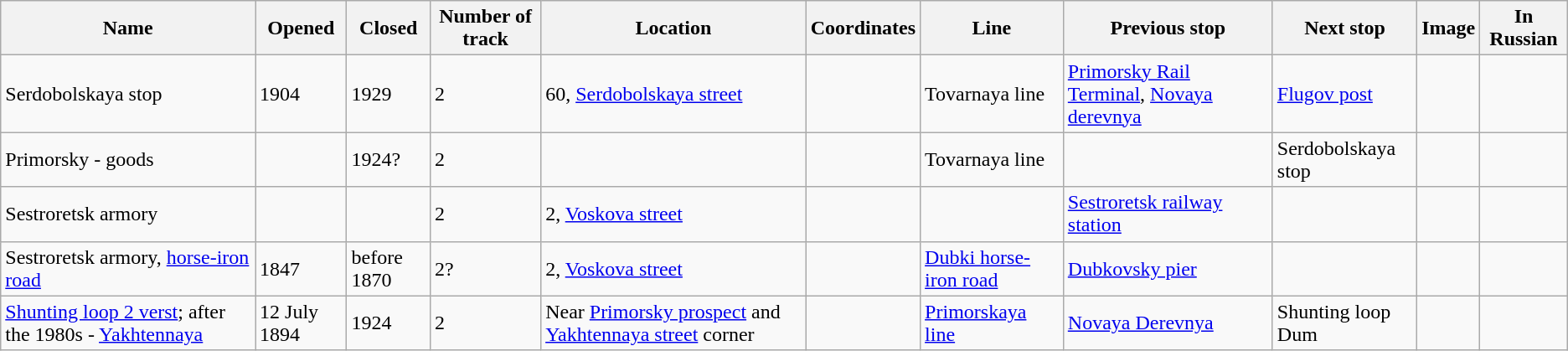<table class="wikitable" border="1">
<tr>
<th>Name</th>
<th>Opened</th>
<th>Closed</th>
<th>Number of track</th>
<th>Loсation</th>
<th>Coordinates</th>
<th>Line</th>
<th>Previous stop</th>
<th>Next stop</th>
<th>Image</th>
<th>In Russian</th>
</tr>
<tr>
<td>Serdobolskaya stop</td>
<td>1904</td>
<td>1929</td>
<td>2</td>
<td>60, <a href='#'>Serdobolskaya street</a></td>
<td></td>
<td>Tovarnaya line</td>
<td><a href='#'>Primorsky Rail Terminal</a>, <a href='#'>Novaya derevnya</a></td>
<td><a href='#'>Flugov post</a></td>
<td></td>
<td></td>
</tr>
<tr>
<td>Primorsky - goods</td>
<td></td>
<td>1924?</td>
<td>2</td>
<td></td>
<td></td>
<td>Tovarnaya line</td>
<td></td>
<td>Serdobolskaya stop</td>
<td></td>
<td></td>
</tr>
<tr>
<td>Sestroretsk armory</td>
<td></td>
<td></td>
<td>2</td>
<td>2, <a href='#'>Voskova street</a></td>
<td></td>
<td></td>
<td><a href='#'>Sestroretsk railway station</a></td>
<td></td>
<td></td>
<td></td>
</tr>
<tr>
<td>Sestroretsk armory, <a href='#'>horse-iron road</a></td>
<td>1847</td>
<td>before 1870</td>
<td>2?</td>
<td>2, <a href='#'>Voskova street</a></td>
<td></td>
<td><a href='#'>Dubki horse-iron road</a></td>
<td><a href='#'>Dubkovsky pier</a></td>
<td></td>
<td></td>
<td></td>
</tr>
<tr>
<td><a href='#'>Shunting loop 2 verst</a>; after the 1980s - <a href='#'>Yakhtennaya</a></td>
<td>12 July 1894</td>
<td>1924</td>
<td>2</td>
<td>Near <a href='#'>Primorsky prospect</a> and <a href='#'>Yakhtennaya street</a> corner</td>
<td></td>
<td><a href='#'>Primorskaya line</a></td>
<td><a href='#'>Novaya Derevnya</a></td>
<td>Shunting loop Dum</td>
<td></td>
<td></td>
</tr>
</table>
